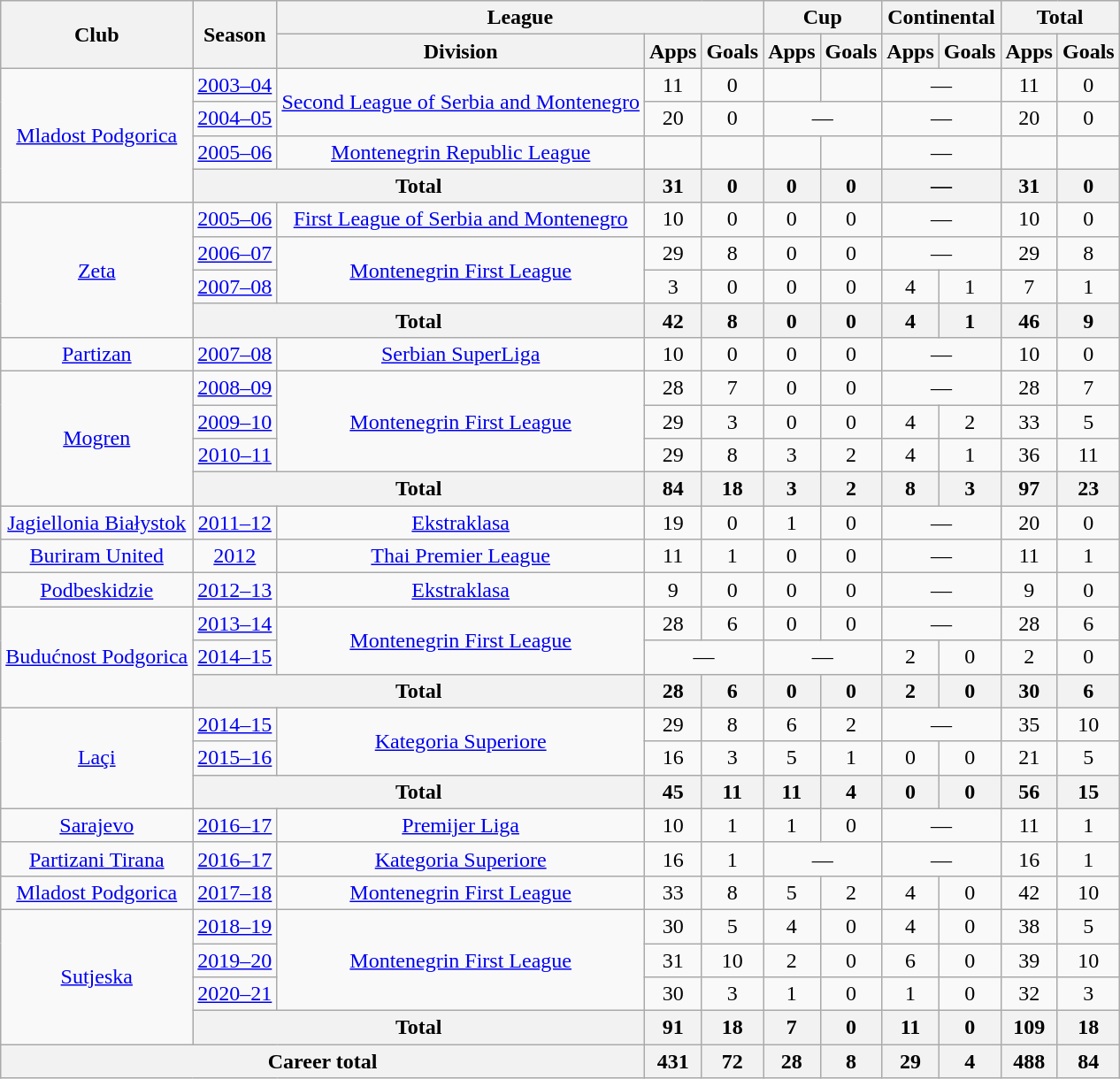<table class="wikitable" style="text-align:center">
<tr>
<th rowspan="2">Club</th>
<th rowspan="2">Season</th>
<th colspan="3">League</th>
<th colspan="2">Cup</th>
<th colspan="2">Continental</th>
<th colspan="2">Total</th>
</tr>
<tr>
<th>Division</th>
<th>Apps</th>
<th>Goals</th>
<th>Apps</th>
<th>Goals</th>
<th>Apps</th>
<th>Goals</th>
<th>Apps</th>
<th>Goals</th>
</tr>
<tr>
<td rowspan="4"><a href='#'>Mladost Podgorica</a></td>
<td><a href='#'>2003–04</a></td>
<td rowspan="2"><a href='#'>Second League of Serbia and Montenegro</a></td>
<td>11</td>
<td>0</td>
<td></td>
<td></td>
<td colspan="2">—</td>
<td>11</td>
<td>0</td>
</tr>
<tr>
<td><a href='#'>2004–05</a></td>
<td>20</td>
<td>0</td>
<td colspan="2">—</td>
<td colspan="2">—</td>
<td>20</td>
<td>0</td>
</tr>
<tr>
<td><a href='#'>2005–06</a></td>
<td rowspan="1"><a href='#'>Montenegrin Republic League</a></td>
<td></td>
<td></td>
<td></td>
<td></td>
<td colspan="2">—</td>
<td></td>
<td></td>
</tr>
<tr>
<th colspan="2">Total</th>
<th>31</th>
<th>0</th>
<th>0</th>
<th>0</th>
<th colspan="2">—</th>
<th>31</th>
<th>0</th>
</tr>
<tr>
<td rowspan="4"><a href='#'>Zeta</a></td>
<td><a href='#'>2005–06</a></td>
<td rowspan="1"><a href='#'>First League of Serbia and Montenegro</a></td>
<td>10</td>
<td>0</td>
<td>0</td>
<td>0</td>
<td colspan="2">—</td>
<td>10</td>
<td>0</td>
</tr>
<tr>
<td><a href='#'>2006–07</a></td>
<td rowspan="2"><a href='#'>Montenegrin First League</a></td>
<td>29</td>
<td>8</td>
<td>0</td>
<td>0</td>
<td colspan="2">—</td>
<td>29</td>
<td>8</td>
</tr>
<tr>
<td><a href='#'>2007–08</a></td>
<td>3</td>
<td>0</td>
<td>0</td>
<td>0</td>
<td>4</td>
<td>1</td>
<td>7</td>
<td>1</td>
</tr>
<tr>
<th colspan="2">Total</th>
<th>42</th>
<th>8</th>
<th>0</th>
<th>0</th>
<th>4</th>
<th>1</th>
<th>46</th>
<th>9</th>
</tr>
<tr>
<td><a href='#'>Partizan</a></td>
<td><a href='#'>2007–08</a></td>
<td><a href='#'>Serbian SuperLiga</a></td>
<td>10</td>
<td>0</td>
<td>0</td>
<td>0</td>
<td colspan="2">—</td>
<td>10</td>
<td>0</td>
</tr>
<tr>
<td rowspan="4"><a href='#'>Mogren</a></td>
<td><a href='#'>2008–09</a></td>
<td rowspan="3"><a href='#'>Montenegrin First League</a></td>
<td>28</td>
<td>7</td>
<td>0</td>
<td>0</td>
<td colspan="2">—</td>
<td>28</td>
<td>7</td>
</tr>
<tr>
<td><a href='#'>2009–10</a></td>
<td>29</td>
<td>3</td>
<td>0</td>
<td>0</td>
<td>4</td>
<td>2</td>
<td>33</td>
<td>5</td>
</tr>
<tr>
<td><a href='#'>2010–11</a></td>
<td>29</td>
<td>8</td>
<td>3</td>
<td>2</td>
<td>4</td>
<td>1</td>
<td>36</td>
<td>11</td>
</tr>
<tr>
<th colspan="2">Total</th>
<th>84</th>
<th>18</th>
<th>3</th>
<th>2</th>
<th>8</th>
<th>3</th>
<th>97</th>
<th>23</th>
</tr>
<tr>
<td><a href='#'>Jagiellonia Białystok</a></td>
<td><a href='#'>2011–12</a></td>
<td><a href='#'>Ekstraklasa</a></td>
<td>19</td>
<td>0</td>
<td>1</td>
<td>0</td>
<td colspan="2">—</td>
<td>20</td>
<td>0</td>
</tr>
<tr>
<td><a href='#'>Buriram United</a></td>
<td><a href='#'>2012</a></td>
<td><a href='#'>Thai Premier League</a></td>
<td>11</td>
<td>1</td>
<td>0</td>
<td>0</td>
<td colspan="2">—</td>
<td>11</td>
<td>1</td>
</tr>
<tr>
<td><a href='#'>Podbeskidzie</a></td>
<td><a href='#'>2012–13</a></td>
<td><a href='#'>Ekstraklasa</a></td>
<td>9</td>
<td>0</td>
<td>0</td>
<td>0</td>
<td colspan="2">—</td>
<td>9</td>
<td>0</td>
</tr>
<tr>
<td rowspan="3"><a href='#'>Budućnost Podgorica</a></td>
<td><a href='#'>2013–14</a></td>
<td rowspan="2"><a href='#'>Montenegrin First League</a></td>
<td>28</td>
<td>6</td>
<td>0</td>
<td>0</td>
<td colspan="2">—</td>
<td>28</td>
<td>6</td>
</tr>
<tr>
<td><a href='#'>2014–15</a></td>
<td colspan="2">—</td>
<td colspan="2">—</td>
<td>2</td>
<td>0</td>
<td>2</td>
<td>0</td>
</tr>
<tr>
<th colspan="2">Total</th>
<th>28</th>
<th>6</th>
<th>0</th>
<th>0</th>
<th>2</th>
<th>0</th>
<th>30</th>
<th>6</th>
</tr>
<tr>
<td rowspan="3"><a href='#'>Laçi</a></td>
<td><a href='#'>2014–15</a></td>
<td rowspan="2"><a href='#'>Kategoria Superiore</a></td>
<td>29</td>
<td>8</td>
<td>6</td>
<td>2</td>
<td colspan="2">—</td>
<td>35</td>
<td>10</td>
</tr>
<tr>
<td><a href='#'>2015–16</a></td>
<td>16</td>
<td>3</td>
<td>5</td>
<td>1</td>
<td>0</td>
<td>0</td>
<td>21</td>
<td>5</td>
</tr>
<tr>
<th colspan="2">Total</th>
<th>45</th>
<th>11</th>
<th>11</th>
<th>4</th>
<th>0</th>
<th>0</th>
<th>56</th>
<th>15</th>
</tr>
<tr>
<td><a href='#'>Sarajevo</a></td>
<td><a href='#'>2016–17</a></td>
<td><a href='#'>Premijer Liga</a></td>
<td>10</td>
<td>1</td>
<td>1</td>
<td>0</td>
<td colspan="2">—</td>
<td>11</td>
<td>1</td>
</tr>
<tr>
<td><a href='#'>Partizani Tirana</a></td>
<td><a href='#'>2016–17</a></td>
<td><a href='#'>Kategoria Superiore</a></td>
<td>16</td>
<td>1</td>
<td colspan="2">—</td>
<td colspan="2">—</td>
<td>16</td>
<td>1</td>
</tr>
<tr>
<td><a href='#'>Mladost Podgorica</a></td>
<td><a href='#'>2017–18</a></td>
<td><a href='#'>Montenegrin First League</a></td>
<td>33</td>
<td>8</td>
<td>5</td>
<td>2</td>
<td>4</td>
<td>0</td>
<td>42</td>
<td>10</td>
</tr>
<tr>
<td rowspan="4"><a href='#'>Sutjeska</a></td>
<td><a href='#'>2018–19</a></td>
<td rowspan="3"><a href='#'>Montenegrin First League</a></td>
<td>30</td>
<td>5</td>
<td>4</td>
<td>0</td>
<td>4</td>
<td>0</td>
<td>38</td>
<td>5</td>
</tr>
<tr>
<td><a href='#'>2019–20</a></td>
<td>31</td>
<td>10</td>
<td>2</td>
<td>0</td>
<td>6</td>
<td>0</td>
<td>39</td>
<td>10</td>
</tr>
<tr>
<td><a href='#'>2020–21</a></td>
<td>30</td>
<td>3</td>
<td>1</td>
<td>0</td>
<td>1</td>
<td>0</td>
<td>32</td>
<td>3</td>
</tr>
<tr>
<th colspan="2">Total</th>
<th>91</th>
<th>18</th>
<th>7</th>
<th>0</th>
<th>11</th>
<th>0</th>
<th>109</th>
<th>18</th>
</tr>
<tr>
<th colspan="3">Career total</th>
<th>431</th>
<th>72</th>
<th>28</th>
<th>8</th>
<th>29</th>
<th>4</th>
<th>488</th>
<th>84</th>
</tr>
</table>
